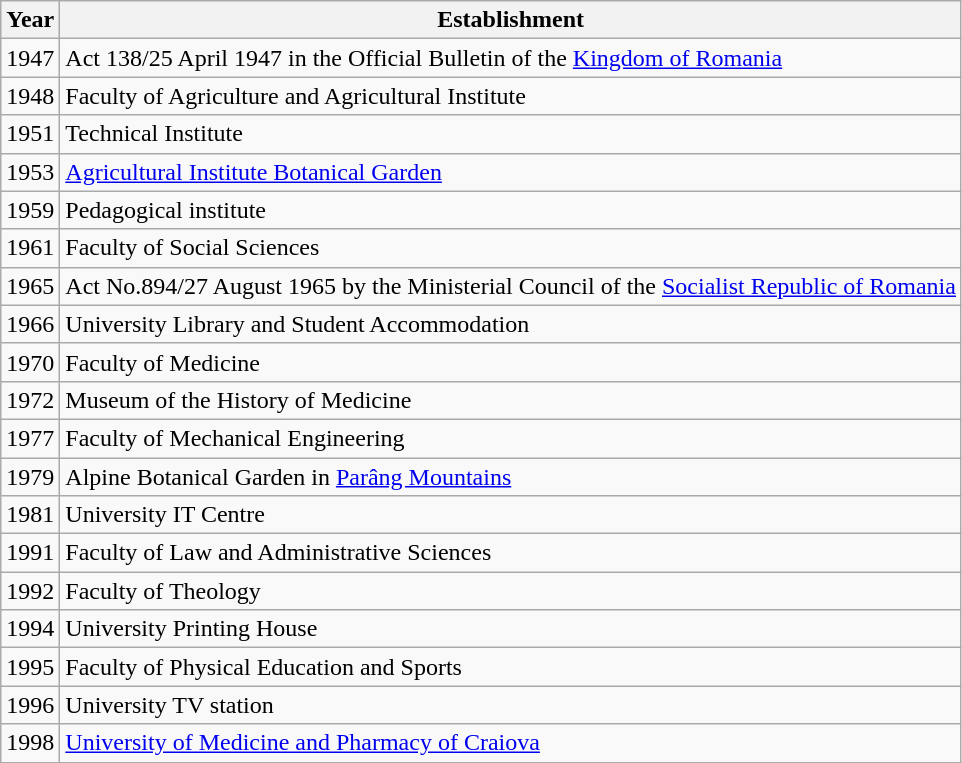<table class="wikitable">
<tr ">
<th>Year</th>
<th>Establishment</th>
</tr>
<tr>
<td>1947</td>
<td>Act 138/25 April 1947 in the Official Bulletin of the <a href='#'>Kingdom of Romania</a></td>
</tr>
<tr>
<td>1948</td>
<td>Faculty of Agriculture and Agricultural Institute</td>
</tr>
<tr>
<td>1951</td>
<td>Technical Institute</td>
</tr>
<tr>
<td>1953</td>
<td><a href='#'>Agricultural Institute Botanical Garden</a></td>
</tr>
<tr>
<td>1959</td>
<td>Pedagogical institute</td>
</tr>
<tr>
<td>1961</td>
<td>Faculty of Social Sciences</td>
</tr>
<tr>
<td>1965</td>
<td>Act No.894/27 August 1965 by the Ministerial Council of the <a href='#'>Socialist Republic of Romania</a></td>
</tr>
<tr>
<td>1966</td>
<td>University Library and Student Accommodation</td>
</tr>
<tr>
<td>1970</td>
<td>Faculty of Medicine</td>
</tr>
<tr>
<td>1972</td>
<td>Museum of the History of Medicine</td>
</tr>
<tr>
<td>1977</td>
<td>Faculty of Mechanical Engineering</td>
</tr>
<tr>
<td>1979</td>
<td>Alpine Botanical Garden in <a href='#'>Parâng Mountains</a></td>
</tr>
<tr>
<td>1981</td>
<td>University IT Centre</td>
</tr>
<tr>
<td>1991</td>
<td>Faculty of Law and Administrative Sciences</td>
</tr>
<tr>
<td>1992</td>
<td>Faculty of Theology</td>
</tr>
<tr>
<td>1994</td>
<td>University Printing House</td>
</tr>
<tr>
<td>1995</td>
<td>Faculty of Physical Education and Sports</td>
</tr>
<tr>
<td>1996</td>
<td>University TV station</td>
</tr>
<tr>
<td>1998</td>
<td><a href='#'>University of Medicine and Pharmacy of Craiova</a></td>
</tr>
</table>
